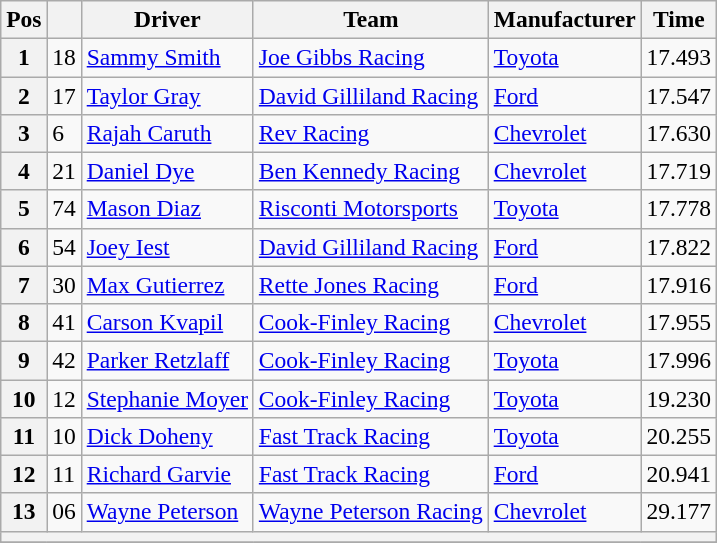<table class="wikitable" style="font-size:98%">
<tr>
<th>Pos</th>
<th></th>
<th>Driver</th>
<th>Team</th>
<th>Manufacturer</th>
<th>Time</th>
</tr>
<tr>
<th>1</th>
<td>18</td>
<td><a href='#'>Sammy Smith</a></td>
<td><a href='#'>Joe Gibbs Racing</a></td>
<td><a href='#'>Toyota</a></td>
<td>17.493</td>
</tr>
<tr>
<th>2</th>
<td>17</td>
<td><a href='#'>Taylor Gray</a></td>
<td><a href='#'>David Gilliland Racing</a></td>
<td><a href='#'>Ford</a></td>
<td>17.547</td>
</tr>
<tr>
<th>3</th>
<td>6</td>
<td><a href='#'>Rajah Caruth</a></td>
<td><a href='#'>Rev Racing</a></td>
<td><a href='#'>Chevrolet</a></td>
<td>17.630</td>
</tr>
<tr>
<th>4</th>
<td>21</td>
<td><a href='#'>Daniel Dye</a></td>
<td><a href='#'>Ben Kennedy Racing</a></td>
<td><a href='#'>Chevrolet</a></td>
<td>17.719</td>
</tr>
<tr>
<th>5</th>
<td>74</td>
<td><a href='#'>Mason Diaz</a></td>
<td><a href='#'>Risconti Motorsports</a></td>
<td><a href='#'>Toyota</a></td>
<td>17.778</td>
</tr>
<tr>
<th>6</th>
<td>54</td>
<td><a href='#'>Joey Iest</a></td>
<td><a href='#'>David Gilliland Racing</a></td>
<td><a href='#'>Ford</a></td>
<td>17.822</td>
</tr>
<tr>
<th>7</th>
<td>30</td>
<td><a href='#'>Max Gutierrez</a></td>
<td><a href='#'>Rette Jones Racing</a></td>
<td><a href='#'>Ford</a></td>
<td>17.916</td>
</tr>
<tr>
<th>8</th>
<td>41</td>
<td><a href='#'>Carson Kvapil</a></td>
<td><a href='#'>Cook-Finley Racing</a></td>
<td><a href='#'>Chevrolet</a></td>
<td>17.955</td>
</tr>
<tr>
<th>9</th>
<td>42</td>
<td><a href='#'>Parker Retzlaff</a></td>
<td><a href='#'>Cook-Finley Racing</a></td>
<td><a href='#'>Toyota</a></td>
<td>17.996</td>
</tr>
<tr>
<th>10</th>
<td>12</td>
<td><a href='#'>Stephanie Moyer</a></td>
<td><a href='#'>Cook-Finley Racing</a></td>
<td><a href='#'>Toyota</a></td>
<td>19.230</td>
</tr>
<tr>
<th>11</th>
<td>10</td>
<td><a href='#'>Dick Doheny</a></td>
<td><a href='#'>Fast Track Racing</a></td>
<td><a href='#'>Toyota</a></td>
<td>20.255</td>
</tr>
<tr>
<th>12</th>
<td>11</td>
<td><a href='#'>Richard Garvie</a></td>
<td><a href='#'>Fast Track Racing</a></td>
<td><a href='#'>Ford</a></td>
<td>20.941</td>
</tr>
<tr>
<th>13</th>
<td>06</td>
<td><a href='#'>Wayne Peterson</a></td>
<td><a href='#'>Wayne Peterson Racing</a></td>
<td><a href='#'>Chevrolet</a></td>
<td>29.177</td>
</tr>
<tr>
<th colspan="6"></th>
</tr>
<tr>
</tr>
</table>
